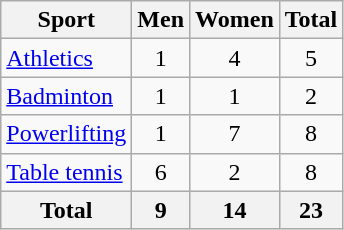<table class="wikitable sortable" style="text-align:center;">
<tr>
<th>Sport</th>
<th>Men</th>
<th>Women</th>
<th>Total</th>
</tr>
<tr>
<td align=left><a href='#'>Athletics</a></td>
<td>1</td>
<td>4</td>
<td>5</td>
</tr>
<tr>
<td align=left><a href='#'>Badminton</a></td>
<td>1</td>
<td>1</td>
<td>2</td>
</tr>
<tr>
<td align=left><a href='#'>Powerlifting</a></td>
<td>1</td>
<td>7</td>
<td>8</td>
</tr>
<tr>
<td align=left><a href='#'>Table tennis</a></td>
<td>6</td>
<td>2</td>
<td>8</td>
</tr>
<tr>
<th>Total</th>
<th>9</th>
<th>14</th>
<th>23</th>
</tr>
</table>
